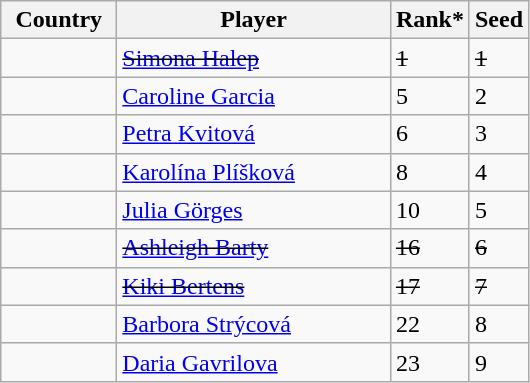<table class="wikitable" border="1">
<tr>
<th width="70">Country</th>
<th width="175">Player</th>
<th>Rank*</th>
<th>Seed</th>
</tr>
<tr>
<td><s></s></td>
<td><s><a href='#'>Simona Halep</a></s></td>
<td><s>1</s></td>
<td><s>1</s></td>
</tr>
<tr>
<td></td>
<td><a href='#'>Caroline Garcia</a></td>
<td>5</td>
<td>2</td>
</tr>
<tr>
<td></td>
<td><a href='#'>Petra Kvitová</a></td>
<td>6</td>
<td>3</td>
</tr>
<tr>
<td></td>
<td><a href='#'>Karolína Plíšková</a></td>
<td>8</td>
<td>4</td>
</tr>
<tr>
<td></td>
<td><a href='#'>Julia Görges</a></td>
<td>10</td>
<td>5</td>
</tr>
<tr>
<td><s></s></td>
<td><s><a href='#'>Ashleigh Barty</a></s></td>
<td><s>16</s></td>
<td><s>6</s></td>
</tr>
<tr>
<td><s></s></td>
<td><s><a href='#'>Kiki Bertens</a></s></td>
<td><s>17</s></td>
<td><s>7</s></td>
</tr>
<tr>
<td></td>
<td><a href='#'>Barbora Strýcová</a></td>
<td>22</td>
<td>8</td>
</tr>
<tr>
<td></td>
<td><a href='#'>Daria Gavrilova</a></td>
<td>23</td>
<td>9</td>
</tr>
</table>
